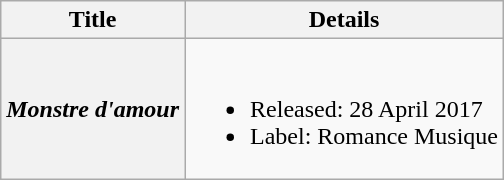<table class="wikitable plainrowheaders">
<tr>
<th scope="col">Title</th>
<th scope="col">Details</th>
</tr>
<tr>
<th scope="row"><em>Monstre d'amour</em></th>
<td><br><ul><li>Released: 28 April 2017</li><li>Label: Romance Musique</li></ul></td>
</tr>
</table>
